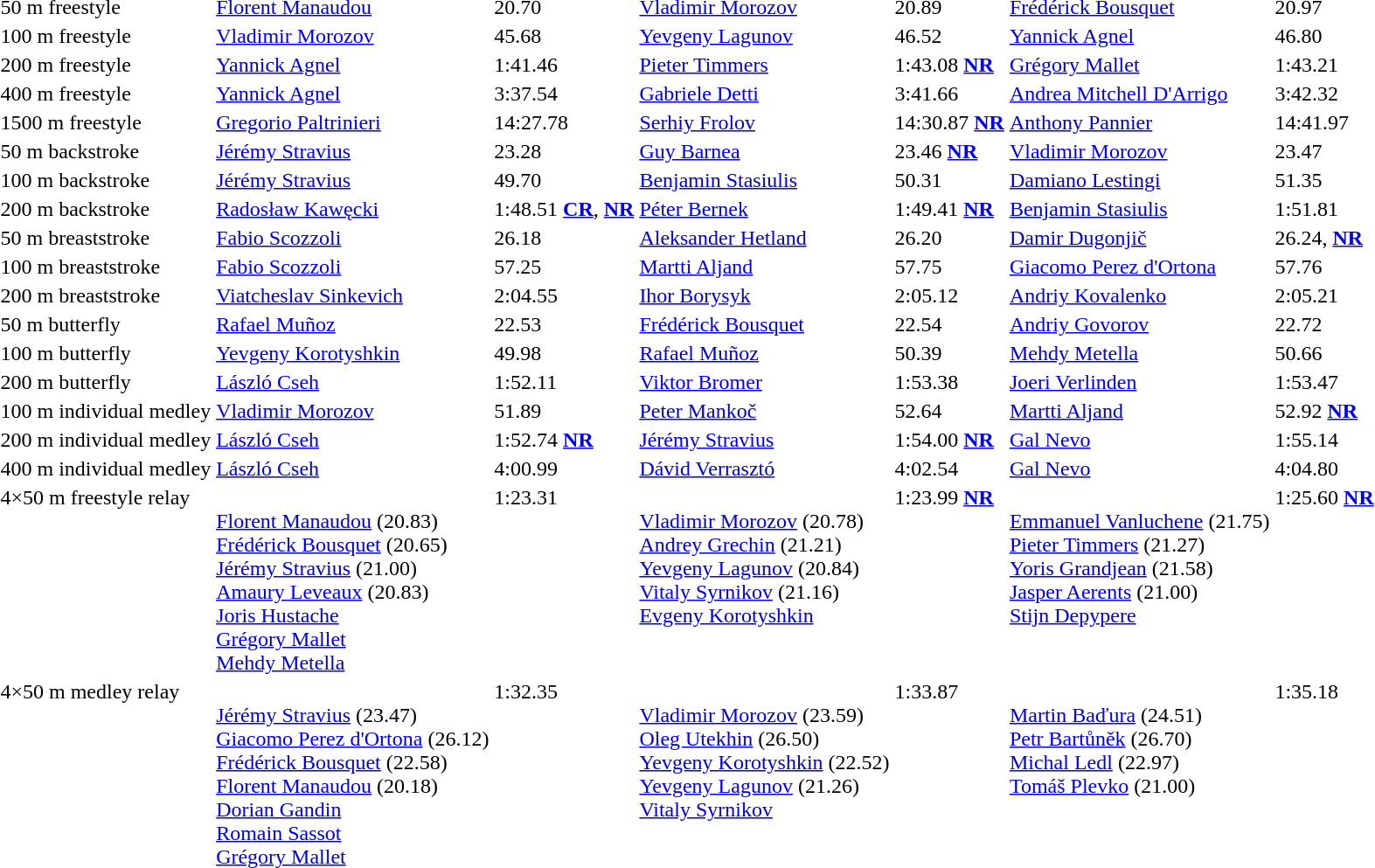<table>
<tr valign="top">
<td>50 m freestyle</td>
<td><a href='#'>Florent Manaudou</a><br><small></small></td>
<td>20.70</td>
<td><a href='#'>Vladimir Morozov</a><br><small></small></td>
<td>20.89</td>
<td><a href='#'>Frédérick Bousquet</a><br><small></small></td>
<td>20.97</td>
</tr>
<tr valign="top">
<td>100 m freestyle</td>
<td><a href='#'>Vladimir Morozov</a><br><small></small></td>
<td>45.68</td>
<td><a href='#'>Yevgeny Lagunov</a><br><small></small></td>
<td>46.52</td>
<td><a href='#'>Yannick Agnel</a><br><small></small></td>
<td>46.80</td>
</tr>
<tr valign="top">
<td>200 m freestyle</td>
<td><a href='#'>Yannick Agnel</a><br><small></small></td>
<td>1:41.46</td>
<td><a href='#'>Pieter Timmers</a><br><small></small></td>
<td>1:43.08 <strong><a href='#'>NR</a></strong></td>
<td><a href='#'>Grégory Mallet</a><br><small></small></td>
<td>1:43.21</td>
</tr>
<tr valign="top">
<td>400 m freestyle</td>
<td><a href='#'>Yannick Agnel</a><br><small></small></td>
<td>3:37.54</td>
<td><a href='#'>Gabriele Detti</a><br><small></small></td>
<td>3:41.66</td>
<td><a href='#'>Andrea Mitchell D'Arrigo</a><br><small></small></td>
<td>3:42.32</td>
</tr>
<tr valign="top">
<td>1500 m freestyle</td>
<td><a href='#'>Gregorio Paltrinieri</a><br><small></small></td>
<td>14:27.78</td>
<td><a href='#'>Serhiy Frolov</a><br><small></small></td>
<td>14:30.87 <strong><a href='#'>NR</a></strong></td>
<td><a href='#'>Anthony Pannier</a><br><small></small></td>
<td>14:41.97</td>
</tr>
<tr valign="top">
<td>50 m backstroke</td>
<td><a href='#'>Jérémy Stravius</a><br><small></small></td>
<td>23.28</td>
<td><a href='#'>Guy Barnea</a><br><small></small></td>
<td>23.46 <strong><a href='#'>NR</a></strong></td>
<td><a href='#'>Vladimir Morozov</a><br><small></small></td>
<td>23.47</td>
</tr>
<tr valign="top">
<td>100 m backstroke</td>
<td><a href='#'>Jérémy Stravius</a><br><small></small></td>
<td>49.70</td>
<td><a href='#'>Benjamin Stasiulis</a><br><small></small></td>
<td>50.31</td>
<td><a href='#'>Damiano Lestingi</a><br><small></small></td>
<td>51.35</td>
</tr>
<tr valign="top">
<td>200 m backstroke</td>
<td><a href='#'>Radosław Kawęcki</a><br><small></small></td>
<td>1:48.51 <strong><a href='#'>CR</a></strong>, <strong><a href='#'>NR</a></strong></td>
<td><a href='#'>Péter Bernek</a><br><small></small></td>
<td>1:49.41 <strong><a href='#'>NR</a></strong></td>
<td><a href='#'>Benjamin Stasiulis</a><br><small></small></td>
<td>1:51.81</td>
</tr>
<tr valign="top">
<td>50 m breaststroke</td>
<td><a href='#'>Fabio Scozzoli</a><br><small></small></td>
<td>26.18</td>
<td><a href='#'>Aleksander Hetland</a><br><small></small></td>
<td>26.20</td>
<td><a href='#'>Damir Dugonjič</a><br><small></small></td>
<td>26.24, <strong><a href='#'>NR</a></strong></td>
</tr>
<tr valign="top">
<td>100 m breaststroke</td>
<td><a href='#'>Fabio Scozzoli</a><br><small></small></td>
<td>57.25</td>
<td><a href='#'>Martti Aljand</a><br><small></small></td>
<td>57.75</td>
<td><a href='#'>Giacomo Perez d'Ortona</a><br><small></small></td>
<td>57.76</td>
</tr>
<tr valign="top">
<td>200 m breaststroke</td>
<td><a href='#'>Viatcheslav Sinkevich</a><br><small></small></td>
<td>2:04.55</td>
<td><a href='#'>Ihor Borysyk</a><br><small></small></td>
<td>2:05.12</td>
<td><a href='#'>Andriy Kovalenko</a><br><small></small></td>
<td>2:05.21</td>
</tr>
<tr valign="top">
<td>50 m butterfly</td>
<td><a href='#'>Rafael Muñoz</a><br><small></small></td>
<td>22.53</td>
<td><a href='#'>Frédérick Bousquet</a><br><small></small></td>
<td>22.54</td>
<td><a href='#'>Andriy Govorov</a><br><small></small></td>
<td>22.72</td>
</tr>
<tr valign="top">
<td>100 m butterfly</td>
<td><a href='#'>Yevgeny Korotyshkin</a><br><small></small></td>
<td>49.98</td>
<td><a href='#'>Rafael Muñoz</a><br><small></small></td>
<td>50.39</td>
<td><a href='#'>Mehdy Metella</a><br><small></small></td>
<td>50.66</td>
</tr>
<tr valign="top">
<td>200 m butterfly</td>
<td><a href='#'>László Cseh</a><br><small></small></td>
<td>1:52.11</td>
<td><a href='#'>Viktor Bromer</a><br><small></small></td>
<td>1:53.38</td>
<td><a href='#'>Joeri Verlinden</a><br><small></small></td>
<td>1:53.47</td>
</tr>
<tr valign="top">
<td>100 m individual medley</td>
<td><a href='#'>Vladimir Morozov</a><br><small></small></td>
<td>51.89</td>
<td><a href='#'>Peter Mankoč</a><br><small></small></td>
<td>52.64</td>
<td><a href='#'>Martti Aljand</a><br><small></small></td>
<td>52.92 <strong><a href='#'>NR</a></strong></td>
</tr>
<tr valign="top">
<td>200 m individual medley</td>
<td><a href='#'>László Cseh</a><br><small></small></td>
<td>1:52.74 <strong><a href='#'>NR</a></strong></td>
<td><a href='#'>Jérémy Stravius</a><br><small></small></td>
<td>1:54.00 <strong><a href='#'>NR</a></strong></td>
<td><a href='#'>Gal Nevo</a><br><small></small></td>
<td>1:55.14</td>
</tr>
<tr valign="top">
<td>400 m individual medley</td>
<td><a href='#'>László Cseh</a><br><small></small></td>
<td>4:00.99</td>
<td><a href='#'>Dávid Verrasztó</a><br><small></small></td>
<td>4:02.54</td>
<td><a href='#'>Gal Nevo</a><br><small></small></td>
<td>4:04.80</td>
</tr>
<tr valign="top">
<td>4×50 m freestyle relay</td>
<td valign=top><br><a href='#'>Florent Manaudou</a> (20.83)<br><a href='#'>Frédérick Bousquet</a> (20.65)<br><a href='#'>Jérémy Stravius</a> (21.00)<br><a href='#'>Amaury Leveaux</a> (20.83)<br><a href='#'>Joris Hustache</a><br><a href='#'>Grégory Mallet</a><br><a href='#'>Mehdy Metella</a></td>
<td>1:23.31</td>
<td valign=top><br><a href='#'>Vladimir Morozov</a> (20.78) <br><a href='#'>Andrey Grechin</a> (21.21)<br><a href='#'>Yevgeny Lagunov</a> (20.84)<br><a href='#'>Vitaly Syrnikov</a> (21.16)<br><a href='#'>Evgeny Korotyshkin</a></td>
<td>1:23.99 <strong><a href='#'>NR</a></strong></td>
<td valign=top><br><a href='#'>Emmanuel Vanluchene</a> (21.75) <br><a href='#'>Pieter Timmers</a> (21.27)<br><a href='#'>Yoris Grandjean</a> (21.58)<br><a href='#'>Jasper Aerents</a> (21.00)<br><a href='#'>Stijn Depypere</a></td>
<td>1:25.60 <strong><a href='#'>NR</a></strong></td>
</tr>
<tr valign="top">
<td>4×50 m medley relay</td>
<td valign=top><br><a href='#'>Jérémy Stravius</a> (23.47)<br><a href='#'>Giacomo Perez d'Ortona</a> (26.12)<br><a href='#'>Frédérick Bousquet</a> (22.58)<br><a href='#'>Florent Manaudou</a> (20.18)<br><a href='#'>Dorian Gandin</a><br><a href='#'>Romain Sassot</a><br><a href='#'>Grégory Mallet</a></td>
<td>1:32.35</td>
<td valign=top><br><a href='#'>Vladimir Morozov</a> (23.59)<br><a href='#'>Oleg Utekhin</a> (26.50)<br><a href='#'>Yevgeny Korotyshkin</a> (22.52)<br><a href='#'>Yevgeny Lagunov</a> (21.26)<br><a href='#'>Vitaly Syrnikov</a></td>
<td>1:33.87</td>
<td valign=top><br><a href='#'>Martin Baďura</a> (24.51)<br><a href='#'>Petr Bartůněk</a> (26.70)<br><a href='#'>Michal Ledl</a> (22.97)<br><a href='#'>Tomáš Plevko</a> (21.00)</td>
<td>1:35.18</td>
</tr>
</table>
